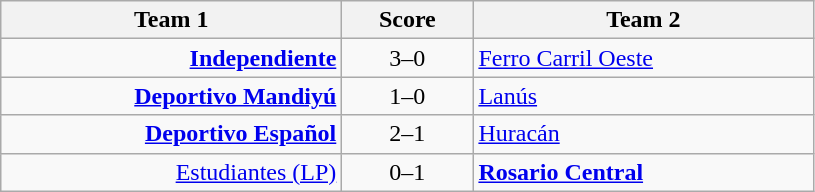<table class="wikitable" style="text-align: center">
<tr>
<th width=220>Team 1</th>
<th width=80>Score</th>
<th width=220>Team 2</th>
</tr>
<tr>
<td align=right><strong><a href='#'>Independiente</a></strong></td>
<td>3–0</td>
<td align=left><a href='#'>Ferro Carril Oeste</a></td>
</tr>
<tr>
<td align=right><strong><a href='#'>Deportivo Mandiyú</a></strong></td>
<td>1–0</td>
<td align=left><a href='#'>Lanús</a></td>
</tr>
<tr>
<td align=right><strong><a href='#'>Deportivo Español</a></strong></td>
<td>2–1</td>
<td align=left><a href='#'>Huracán</a></td>
</tr>
<tr>
<td align=right><a href='#'>Estudiantes (LP)</a></td>
<td>0–1</td>
<td align=left><strong><a href='#'>Rosario Central</a></strong></td>
</tr>
</table>
